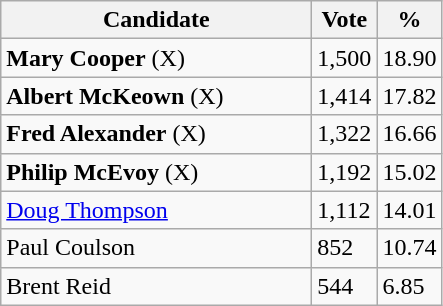<table class="wikitable">
<tr>
<th bgcolor="#DDDDFF" width="200px">Candidate</th>
<th bgcolor="#DDDDFF">Vote</th>
<th bgcolor="#DDDDFF">%</th>
</tr>
<tr>
<td><strong>Mary Cooper</strong> (X)</td>
<td>1,500</td>
<td>18.90</td>
</tr>
<tr>
<td><strong>Albert McKeown</strong> (X)</td>
<td>1,414</td>
<td>17.82</td>
</tr>
<tr>
<td><strong>Fred Alexander</strong> (X)</td>
<td>1,322</td>
<td>16.66</td>
</tr>
<tr>
<td><strong>Philip McEvoy</strong> (X)</td>
<td>1,192</td>
<td>15.02</td>
</tr>
<tr>
<td><a href='#'>Doug Thompson</a></td>
<td>1,112</td>
<td>14.01</td>
</tr>
<tr>
<td>Paul Coulson</td>
<td>852</td>
<td>10.74</td>
</tr>
<tr>
<td>Brent Reid</td>
<td>544</td>
<td>6.85</td>
</tr>
</table>
